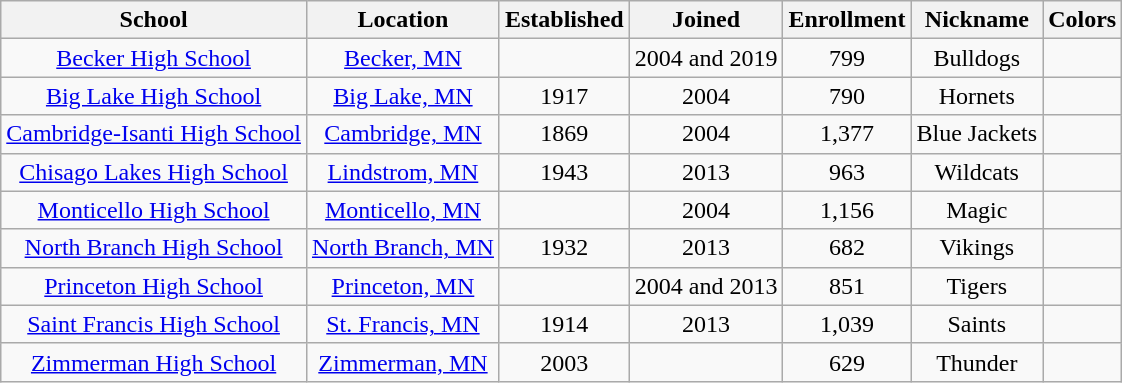<table class="wikitable sortable" style="text-align:center">
<tr>
<th>School</th>
<th>Location</th>
<th>Established</th>
<th>Joined</th>
<th>Enrollment</th>
<th>Nickname</th>
<th class="unsortable">Colors</th>
</tr>
<tr>
<td><a href='#'>Becker High School</a></td>
<td><a href='#'>Becker, MN</a></td>
<td></td>
<td>2004 and 2019</td>
<td>799</td>
<td>Bulldogs</td>
<td></td>
</tr>
<tr>
<td><a href='#'>Big Lake High School</a></td>
<td><a href='#'>Big Lake, MN</a></td>
<td>1917</td>
<td>2004</td>
<td>790</td>
<td>Hornets</td>
<td> </td>
</tr>
<tr>
<td><a href='#'>Cambridge-Isanti High School</a></td>
<td><a href='#'>Cambridge, MN</a></td>
<td>1869</td>
<td>2004</td>
<td>1,377</td>
<td>Blue Jackets</td>
<td></td>
</tr>
<tr>
<td><a href='#'>Chisago Lakes High School</a></td>
<td><a href='#'>Lindstrom, MN</a></td>
<td>1943</td>
<td>2013</td>
<td>963</td>
<td>Wildcats</td>
<td></td>
</tr>
<tr>
<td><a href='#'>Monticello High School</a></td>
<td><a href='#'>Monticello, MN</a></td>
<td></td>
<td>2004</td>
<td>1,156</td>
<td>Magic</td>
<td> </td>
</tr>
<tr>
<td><a href='#'>North Branch High School</a></td>
<td><a href='#'>North Branch, MN</a></td>
<td>1932</td>
<td>2013</td>
<td>682</td>
<td>Vikings</td>
<td> </td>
</tr>
<tr>
<td><a href='#'>Princeton High School</a></td>
<td><a href='#'>Princeton, MN</a></td>
<td></td>
<td>2004 and 2013</td>
<td>851</td>
<td>Tigers</td>
<td></td>
</tr>
<tr>
<td><a href='#'>Saint Francis High School</a></td>
<td><a href='#'>St. Francis, MN</a></td>
<td>1914</td>
<td>2013</td>
<td>1,039</td>
<td>Saints</td>
<td></td>
</tr>
<tr>
<td><a href='#'>Zimmerman High School</a></td>
<td><a href='#'>Zimmerman, MN</a></td>
<td>2003</td>
<td></td>
<td>629</td>
<td>Thunder</td>
<td></td>
</tr>
</table>
